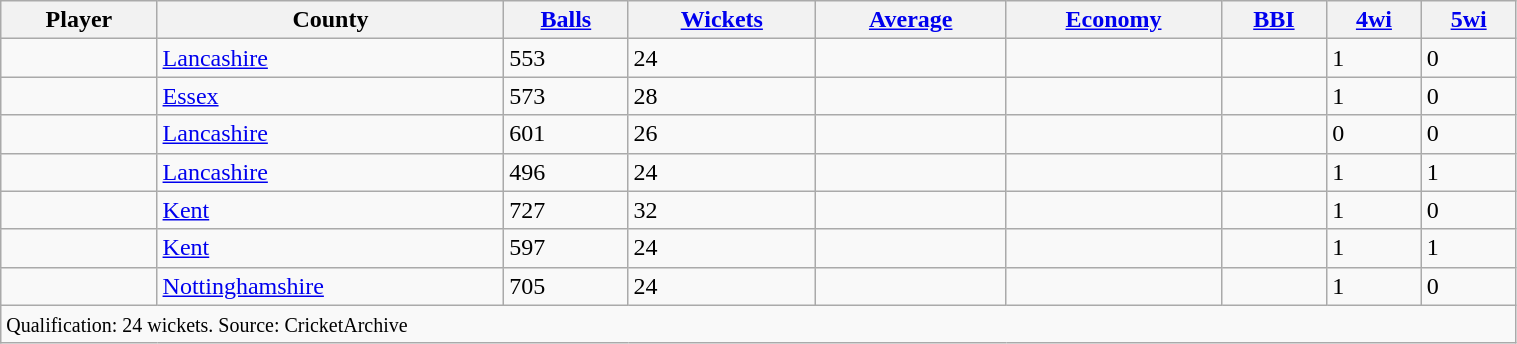<table class="wikitable sortable" style="width:80%;">
<tr>
<th>Player</th>
<th>County</th>
<th><a href='#'>Balls</a></th>
<th><a href='#'>Wickets</a></th>
<th><a href='#'>Average</a></th>
<th><a href='#'>Economy</a></th>
<th><a href='#'>BBI</a></th>
<th><a href='#'>4wi</a></th>
<th><a href='#'>5wi</a></th>
</tr>
<tr>
<td></td>
<td><a href='#'>Lancashire</a></td>
<td>553</td>
<td>24</td>
<td></td>
<td></td>
<td></td>
<td>1</td>
<td>0</td>
</tr>
<tr>
<td></td>
<td><a href='#'>Essex</a></td>
<td>573</td>
<td>28</td>
<td></td>
<td></td>
<td></td>
<td>1</td>
<td>0</td>
</tr>
<tr>
<td></td>
<td><a href='#'>Lancashire</a></td>
<td>601</td>
<td>26</td>
<td></td>
<td></td>
<td></td>
<td>0</td>
<td>0</td>
</tr>
<tr>
<td></td>
<td><a href='#'>Lancashire</a></td>
<td>496</td>
<td>24</td>
<td></td>
<td></td>
<td></td>
<td>1</td>
<td>1</td>
</tr>
<tr>
<td></td>
<td><a href='#'>Kent</a></td>
<td>727</td>
<td>32</td>
<td></td>
<td></td>
<td></td>
<td>1</td>
<td>0</td>
</tr>
<tr>
<td></td>
<td><a href='#'>Kent</a></td>
<td>597</td>
<td>24</td>
<td></td>
<td></td>
<td></td>
<td>1</td>
<td>1</td>
</tr>
<tr>
<td></td>
<td><a href='#'>Nottinghamshire</a></td>
<td>705</td>
<td>24</td>
<td></td>
<td></td>
<td></td>
<td>1</td>
<td>0</td>
</tr>
<tr class="unsortable">
<td colspan="9"><small>Qualification: 24 wickets.  Source: CricketArchive</small></td>
</tr>
</table>
